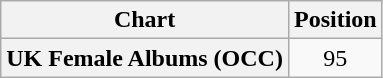<table class="wikitable sortable plainrowheaders" style="text-align:center">
<tr>
<th scope="col">Chart</th>
<th scope="col">Position</th>
</tr>
<tr>
<th scope="row">UK Female Albums (OCC)<br></th>
<td>95</td>
</tr>
</table>
